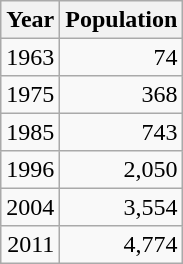<table class="wikitable" style="line-height:1.1em;">
<tr>
<th>Year</th>
<th>Population</th>
</tr>
<tr align="right">
<td>1963</td>
<td>74</td>
</tr>
<tr align="right">
<td>1975</td>
<td>368</td>
</tr>
<tr align="right">
<td>1985</td>
<td>743</td>
</tr>
<tr align="right">
<td>1996</td>
<td>2,050</td>
</tr>
<tr align="right">
<td>2004</td>
<td>3,554</td>
</tr>
<tr align="right">
<td>2011</td>
<td>4,774</td>
</tr>
</table>
